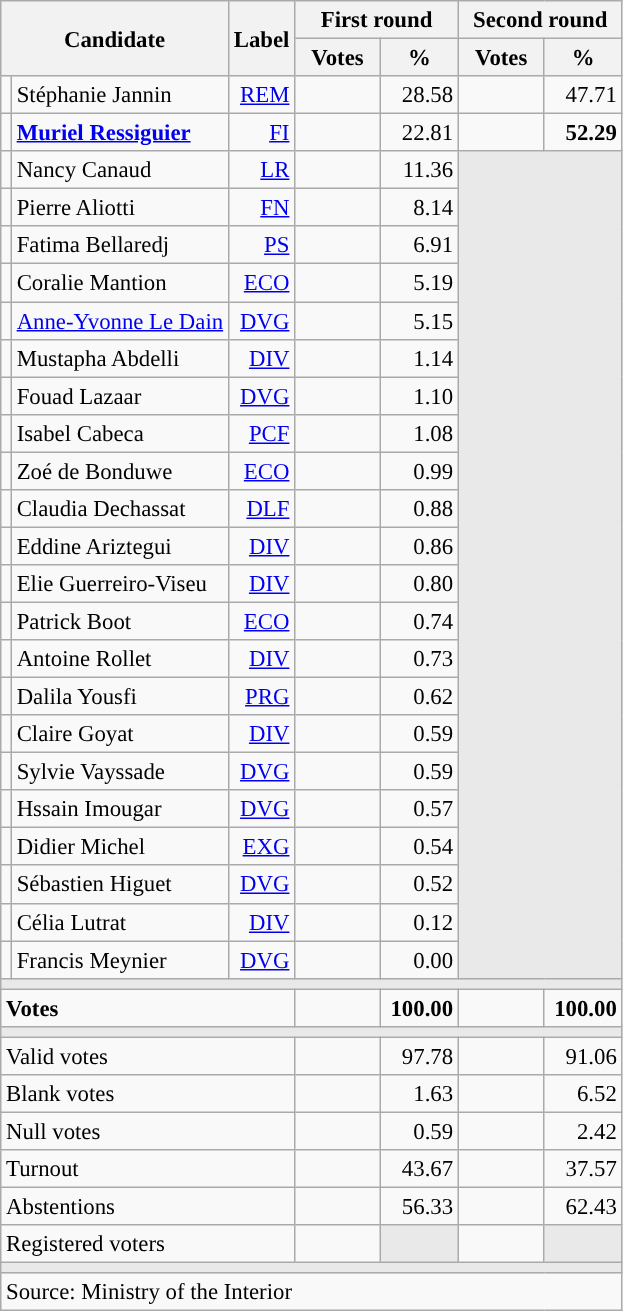<table class="wikitable" style="text-align:right;font-size:95%;">
<tr>
<th rowspan="2" colspan="2">Candidate</th>
<th rowspan="2">Label</th>
<th colspan="2">First round</th>
<th colspan="2">Second round</th>
</tr>
<tr>
<th style="width:50px;">Votes</th>
<th style="width:45px;">%</th>
<th style="width:50px;">Votes</th>
<th style="width:45px;">%</th>
</tr>
<tr>
<td style="color:inherit;background:"></td>
<td style="text-align:left;">Stéphanie Jannin</td>
<td><a href='#'>REM</a></td>
<td></td>
<td>28.58</td>
<td></td>
<td>47.71</td>
</tr>
<tr>
<td style="color:inherit;background:"></td>
<td style="text-align:left;"><strong><a href='#'>Muriel Ressiguier</a></strong></td>
<td><a href='#'>FI</a></td>
<td></td>
<td>22.81</td>
<td><strong></strong></td>
<td><strong>52.29</strong></td>
</tr>
<tr>
<td style="color:inherit;background:"></td>
<td style="text-align:left;">Nancy Canaud</td>
<td><a href='#'>LR</a></td>
<td></td>
<td>11.36</td>
<td colspan="2" rowspan="22" style="background:#E9E9E9;"></td>
</tr>
<tr>
<td style="color:inherit;background:"></td>
<td style="text-align:left;">Pierre Aliotti</td>
<td><a href='#'>FN</a></td>
<td></td>
<td>8.14</td>
</tr>
<tr>
<td style="color:inherit;background:"></td>
<td style="text-align:left;">Fatima Bellaredj</td>
<td><a href='#'>PS</a></td>
<td></td>
<td>6.91</td>
</tr>
<tr>
<td style="color:inherit;background:"></td>
<td style="text-align:left;">Coralie Mantion</td>
<td><a href='#'>ECO</a></td>
<td></td>
<td>5.19</td>
</tr>
<tr>
<td style="color:inherit;background:"></td>
<td style="text-align:left;"><a href='#'>Anne-Yvonne Le Dain</a></td>
<td><a href='#'>DVG</a></td>
<td></td>
<td>5.15</td>
</tr>
<tr>
<td style="color:inherit;background:"></td>
<td style="text-align:left;">Mustapha Abdelli</td>
<td><a href='#'>DIV</a></td>
<td></td>
<td>1.14</td>
</tr>
<tr>
<td style="color:inherit;background:"></td>
<td style="text-align:left;">Fouad Lazaar</td>
<td><a href='#'>DVG</a></td>
<td></td>
<td>1.10</td>
</tr>
<tr>
<td style="color:inherit;background:"></td>
<td style="text-align:left;">Isabel Cabeca</td>
<td><a href='#'>PCF</a></td>
<td></td>
<td>1.08</td>
</tr>
<tr>
<td style="color:inherit;background:"></td>
<td style="text-align:left;">Zoé de Bonduwe</td>
<td><a href='#'>ECO</a></td>
<td></td>
<td>0.99</td>
</tr>
<tr>
<td style="color:inherit;background:"></td>
<td style="text-align:left;">Claudia Dechassat</td>
<td><a href='#'>DLF</a></td>
<td></td>
<td>0.88</td>
</tr>
<tr>
<td style="color:inherit;background:"></td>
<td style="text-align:left;">Eddine Ariztegui</td>
<td><a href='#'>DIV</a></td>
<td></td>
<td>0.86</td>
</tr>
<tr>
<td style="color:inherit;background:"></td>
<td style="text-align:left;">Elie Guerreiro-Viseu</td>
<td><a href='#'>DIV</a></td>
<td></td>
<td>0.80</td>
</tr>
<tr>
<td style="color:inherit;background:"></td>
<td style="text-align:left;">Patrick Boot</td>
<td><a href='#'>ECO</a></td>
<td></td>
<td>0.74</td>
</tr>
<tr>
<td style="color:inherit;background:"></td>
<td style="text-align:left;">Antoine Rollet</td>
<td><a href='#'>DIV</a></td>
<td></td>
<td>0.73</td>
</tr>
<tr>
<td style="color:inherit;background:"></td>
<td style="text-align:left;">Dalila Yousfi</td>
<td><a href='#'>PRG</a></td>
<td></td>
<td>0.62</td>
</tr>
<tr>
<td style="color:inherit;background:"></td>
<td style="text-align:left;">Claire Goyat</td>
<td><a href='#'>DIV</a></td>
<td></td>
<td>0.59</td>
</tr>
<tr>
<td style="color:inherit;background:"></td>
<td style="text-align:left;">Sylvie Vayssade</td>
<td><a href='#'>DVG</a></td>
<td></td>
<td>0.59</td>
</tr>
<tr>
<td style="color:inherit;background:"></td>
<td style="text-align:left;">Hssain Imougar</td>
<td><a href='#'>DVG</a></td>
<td></td>
<td>0.57</td>
</tr>
<tr>
<td style="color:inherit;background:"></td>
<td style="text-align:left;">Didier Michel</td>
<td><a href='#'>EXG</a></td>
<td></td>
<td>0.54</td>
</tr>
<tr>
<td style="color:inherit;background:"></td>
<td style="text-align:left;">Sébastien Higuet</td>
<td><a href='#'>DVG</a></td>
<td></td>
<td>0.52</td>
</tr>
<tr>
<td style="color:inherit;background:"></td>
<td style="text-align:left;">Célia Lutrat</td>
<td><a href='#'>DIV</a></td>
<td></td>
<td>0.12</td>
</tr>
<tr>
<td style="color:inherit;background:"></td>
<td style="text-align:left;">Francis Meynier</td>
<td><a href='#'>DVG</a></td>
<td></td>
<td>0.00</td>
</tr>
<tr>
<td colspan="7" style="background:#E9E9E9;"></td>
</tr>
<tr style="font-weight:bold;">
<td colspan="3" style="text-align:left;">Votes</td>
<td></td>
<td>100.00</td>
<td></td>
<td>100.00</td>
</tr>
<tr>
<td colspan="7" style="background:#E9E9E9;"></td>
</tr>
<tr>
<td colspan="3" style="text-align:left;">Valid votes</td>
<td></td>
<td>97.78</td>
<td></td>
<td>91.06</td>
</tr>
<tr>
<td colspan="3" style="text-align:left;">Blank votes</td>
<td></td>
<td>1.63</td>
<td></td>
<td>6.52</td>
</tr>
<tr>
<td colspan="3" style="text-align:left;">Null votes</td>
<td></td>
<td>0.59</td>
<td></td>
<td>2.42</td>
</tr>
<tr>
<td colspan="3" style="text-align:left;">Turnout</td>
<td></td>
<td>43.67</td>
<td></td>
<td>37.57</td>
</tr>
<tr>
<td colspan="3" style="text-align:left;">Abstentions</td>
<td></td>
<td>56.33</td>
<td></td>
<td>62.43</td>
</tr>
<tr>
<td colspan="3" style="text-align:left;">Registered voters</td>
<td></td>
<td style="color:inherit;background:#E9E9E9;"></td>
<td></td>
<td style="color:inherit;background:#E9E9E9;"></td>
</tr>
<tr>
<td colspan="7" style="background:#E9E9E9;"></td>
</tr>
<tr>
<td colspan="7" style="text-align:left;">Source: Ministry of the Interior</td>
</tr>
</table>
